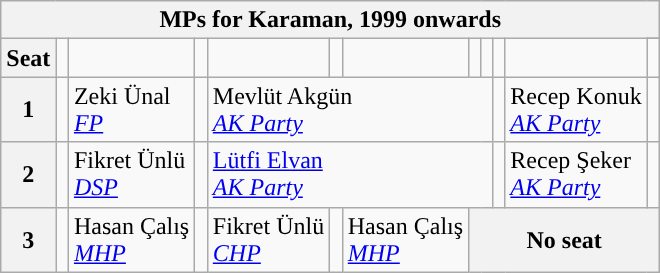<table class="wikitable">
<tr>
<th colspan = 12>MPs for Karaman, 1999 onwards</th>
</tr>
<tr>
<th rowspan = 2>Seat</th>
<td rowspan="2" style="width:1px;"></td>
<td rowspan = 2></td>
<td rowspan="2" style="width:1px;"></td>
<td rowspan = 2></td>
<td rowspan="2" style="width:1px;"></td>
<td rowspan = 2></td>
<td rowspan="2" style="width:1px;"></td>
<td rowspan = 2></td>
<td rowspan="2" style="width:1px;"></td>
<td rowspan = 2></td>
</tr>
<tr>
<td></td>
</tr>
<tr>
<th>1</th>
<td width=1px style="background-color: "></td>
<td colspan = 1>Zeki Ünal<br><em><a href='#'>FP</a></em></td>
<td width=1px style="background-color: "></td>
<td colspan = 5>Mevlüt Akgün<br><em><a href='#'>AK Party</a></em></td>
<td width=1px style="background-color: "></td>
<td colspan = 1>Recep Konuk<br><em><a href='#'>AK Party</a></em></td>
<td width=1px style="background-color: "></td>
</tr>
<tr>
<th>2</th>
<td width=1px style="background-color: "></td>
<td colspan = 1>Fikret Ünlü<br><em><a href='#'>DSP</a></em></td>
<td width=1px style="background-color: "></td>
<td colspan = 5><a href='#'>Lütfi Elvan</a><br><em><a href='#'>AK Party</a></em></td>
<td width=1px style="background-color: "></td>
<td colspan = 1>Recep Şeker<br><em><a href='#'>AK Party</a></em></td>
<td width=1px style="background-color: "></td>
</tr>
<tr>
<th>3</th>
<td width=1px style="background-color: "></td>
<td colspan = 1>Hasan Çalış<br><em><a href='#'>MHP</a></em></td>
<td width=1px style="background-color: "></td>
<td colspan = 1>Fikret Ünlü<br><em><a href='#'>CHP</a></em></td>
<td width=1px style="background-color: "></td>
<td colspan = 1>Hasan Çalış<br><em><a href='#'>MHP</a></em></td>
<th colspan = 5>No seat</th>
</tr>
</table>
